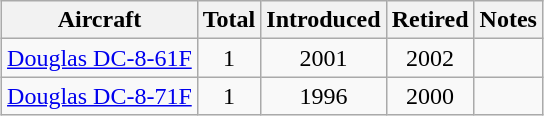<table class="wikitable" style="margin:0.5em auto; text-align:center">
<tr>
<th>Aircraft</th>
<th>Total</th>
<th>Introduced</th>
<th>Retired</th>
<th>Notes</th>
</tr>
<tr>
<td><a href='#'>Douglas DC-8-61F</a></td>
<td>1</td>
<td>2001</td>
<td>2002</td>
<td></td>
</tr>
<tr>
<td><a href='#'>Douglas DC-8-71F</a></td>
<td>1</td>
<td>1996</td>
<td>2000</td>
<td></td>
</tr>
</table>
